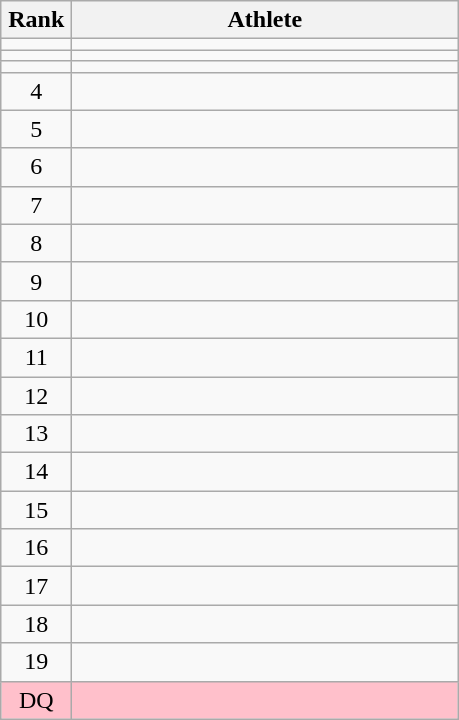<table class="wikitable" style="text-align: center;">
<tr>
<th width=40>Rank</th>
<th width=250>Athlete</th>
</tr>
<tr>
<td></td>
<td align="left"></td>
</tr>
<tr>
<td></td>
<td align="left"></td>
</tr>
<tr>
<td></td>
<td align="left"></td>
</tr>
<tr>
<td>4</td>
<td align="left"></td>
</tr>
<tr>
<td>5</td>
<td align="left"></td>
</tr>
<tr>
<td>6</td>
<td align="left"></td>
</tr>
<tr>
<td>7</td>
<td align="left"></td>
</tr>
<tr>
<td>8</td>
<td align="left"></td>
</tr>
<tr>
<td>9</td>
<td align="left"></td>
</tr>
<tr>
<td>10</td>
<td align="left"></td>
</tr>
<tr>
<td>11</td>
<td align="left"></td>
</tr>
<tr>
<td>12</td>
<td align="left"></td>
</tr>
<tr>
<td>13</td>
<td align="left"></td>
</tr>
<tr>
<td>14</td>
<td align="left"></td>
</tr>
<tr>
<td>15</td>
<td align="left"></td>
</tr>
<tr>
<td>16</td>
<td align="left"></td>
</tr>
<tr>
<td>17</td>
<td align="left"></td>
</tr>
<tr>
<td>18</td>
<td align="left"></td>
</tr>
<tr>
<td>19</td>
<td align="left"></td>
</tr>
<tr bgcolor=pink>
<td>DQ</td>
<td align="left"></td>
</tr>
</table>
